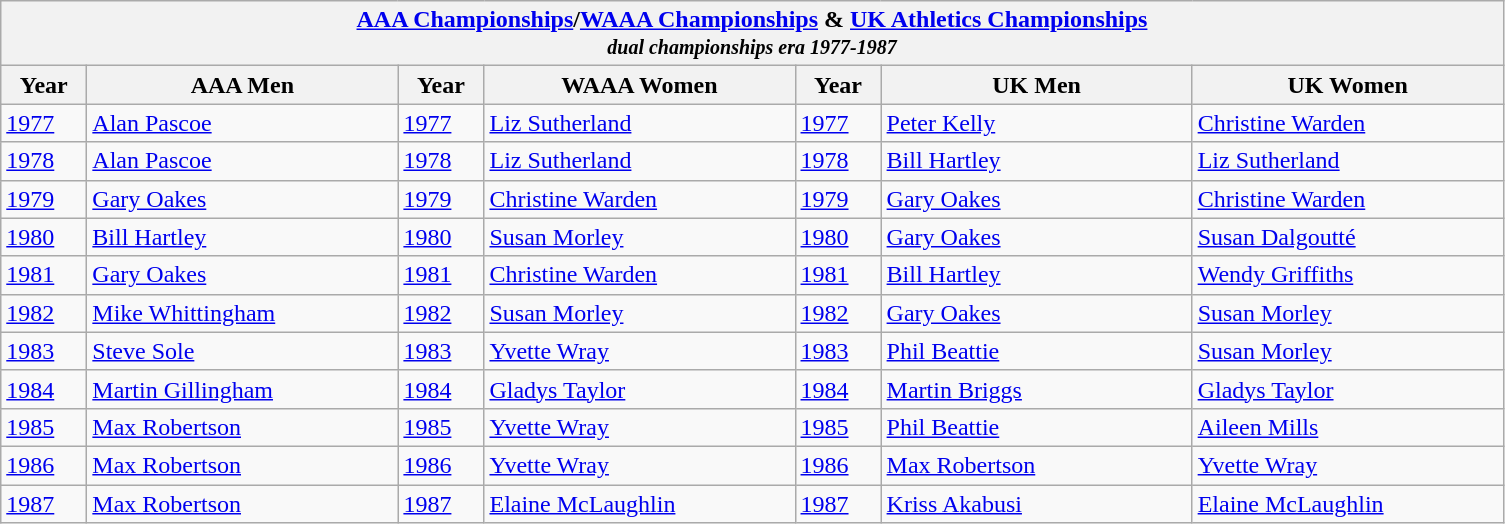<table class="wikitable">
<tr>
<th colspan="7"><a href='#'>AAA Championships</a>/<a href='#'>WAAA Championships</a> & <a href='#'>UK Athletics Championships</a><br><em><small>dual championships era 1977-1987</small></em></th>
</tr>
<tr>
<th width=50>Year</th>
<th width=200>AAA Men</th>
<th width=50>Year</th>
<th width=200>WAAA Women</th>
<th width=50>Year</th>
<th width=200>UK Men</th>
<th width=200>UK Women</th>
</tr>
<tr>
<td><a href='#'>1977</a></td>
<td><a href='#'>Alan Pascoe</a></td>
<td><a href='#'>1977</a></td>
<td><a href='#'>Liz Sutherland</a></td>
<td><a href='#'>1977</a></td>
<td><a href='#'>Peter Kelly</a></td>
<td><a href='#'>Christine Warden</a></td>
</tr>
<tr>
<td><a href='#'>1978</a></td>
<td><a href='#'>Alan Pascoe</a></td>
<td><a href='#'>1978</a></td>
<td><a href='#'>Liz Sutherland</a></td>
<td><a href='#'>1978</a></td>
<td><a href='#'>Bill Hartley</a></td>
<td><a href='#'>Liz Sutherland</a></td>
</tr>
<tr>
<td><a href='#'>1979</a></td>
<td><a href='#'>Gary Oakes</a></td>
<td><a href='#'>1979</a></td>
<td><a href='#'>Christine Warden</a></td>
<td><a href='#'>1979</a></td>
<td><a href='#'>Gary Oakes</a></td>
<td><a href='#'>Christine Warden</a></td>
</tr>
<tr>
<td><a href='#'>1980</a></td>
<td><a href='#'>Bill Hartley</a></td>
<td><a href='#'>1980</a></td>
<td><a href='#'>Susan Morley</a></td>
<td><a href='#'>1980</a></td>
<td><a href='#'>Gary Oakes</a></td>
<td><a href='#'>Susan Dalgoutté</a></td>
</tr>
<tr>
<td><a href='#'>1981</a></td>
<td><a href='#'>Gary Oakes</a></td>
<td><a href='#'>1981</a></td>
<td><a href='#'>Christine Warden</a></td>
<td><a href='#'>1981</a></td>
<td><a href='#'>Bill Hartley</a></td>
<td><a href='#'>Wendy Griffiths</a></td>
</tr>
<tr>
<td><a href='#'>1982</a></td>
<td><a href='#'>Mike Whittingham</a></td>
<td><a href='#'>1982</a></td>
<td><a href='#'>Susan Morley</a></td>
<td><a href='#'>1982</a></td>
<td><a href='#'>Gary Oakes</a></td>
<td><a href='#'>Susan Morley</a></td>
</tr>
<tr>
<td><a href='#'>1983</a></td>
<td><a href='#'>Steve Sole</a></td>
<td><a href='#'>1983</a></td>
<td><a href='#'>Yvette Wray</a></td>
<td><a href='#'>1983</a></td>
<td><a href='#'>Phil Beattie</a></td>
<td><a href='#'>Susan Morley</a></td>
</tr>
<tr>
<td><a href='#'>1984</a></td>
<td><a href='#'>Martin Gillingham</a></td>
<td><a href='#'>1984</a></td>
<td><a href='#'>Gladys Taylor</a></td>
<td><a href='#'>1984</a></td>
<td><a href='#'>Martin Briggs</a></td>
<td><a href='#'>Gladys Taylor</a></td>
</tr>
<tr>
<td><a href='#'>1985</a></td>
<td><a href='#'>Max Robertson</a></td>
<td><a href='#'>1985</a></td>
<td><a href='#'>Yvette Wray</a></td>
<td><a href='#'>1985</a></td>
<td><a href='#'>Phil Beattie</a></td>
<td><a href='#'>Aileen Mills</a></td>
</tr>
<tr>
<td><a href='#'>1986</a></td>
<td><a href='#'>Max Robertson</a></td>
<td><a href='#'>1986</a></td>
<td><a href='#'>Yvette Wray</a></td>
<td><a href='#'>1986</a></td>
<td><a href='#'>Max Robertson</a></td>
<td><a href='#'>Yvette Wray</a></td>
</tr>
<tr>
<td><a href='#'>1987</a></td>
<td><a href='#'>Max Robertson</a></td>
<td><a href='#'>1987</a></td>
<td><a href='#'>Elaine McLaughlin</a></td>
<td><a href='#'>1987</a></td>
<td><a href='#'>Kriss Akabusi</a></td>
<td><a href='#'>Elaine McLaughlin</a></td>
</tr>
</table>
